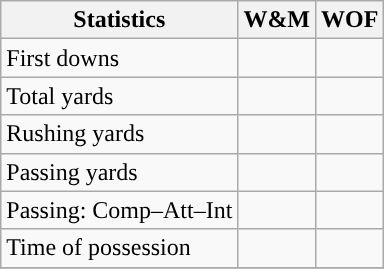<table class="wikitable" style="float: left;">
<tr>
<th>Statistics</th>
<th>W&M</th>
<th>WOF</th>
</tr>
<tr>
<td>First downs</td>
<td></td>
<td></td>
</tr>
<tr>
<td>Total yards</td>
<td></td>
<td></td>
</tr>
<tr>
<td>Rushing yards</td>
<td></td>
<td></td>
</tr>
<tr>
<td>Passing yards</td>
<td></td>
<td></td>
</tr>
<tr>
<td>Passing: Comp–Att–Int</td>
<td></td>
<td></td>
</tr>
<tr>
<td>Time of possession</td>
<td></td>
<td></td>
</tr>
<tr>
</tr>
</table>
